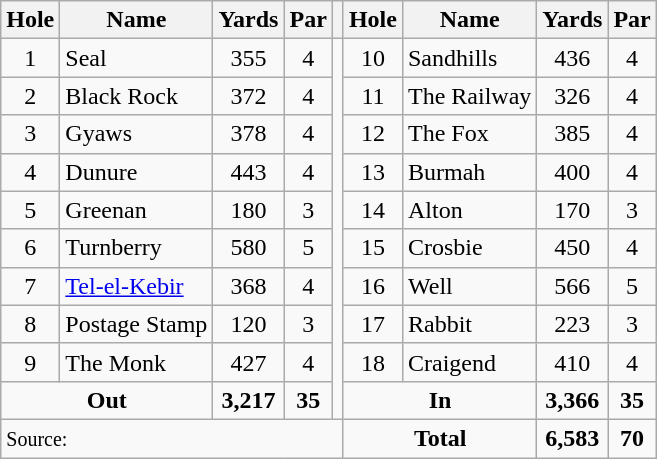<table class=wikitable>
<tr>
<th>Hole</th>
<th>Name</th>
<th>Yards</th>
<th>Par</th>
<th></th>
<th>Hole</th>
<th>Name</th>
<th>Yards</th>
<th>Par</th>
</tr>
<tr>
<td align=center>1</td>
<td>Seal</td>
<td align=center>355</td>
<td align=center>4</td>
<td rowspan=10></td>
<td align=center>10</td>
<td>Sandhills</td>
<td align=center>436</td>
<td align=center>4</td>
</tr>
<tr>
<td align=center>2</td>
<td>Black Rock</td>
<td align=center>372</td>
<td align=center>4</td>
<td align=center>11</td>
<td>The Railway</td>
<td align=center>326</td>
<td align=center>4</td>
</tr>
<tr>
<td align=center>3</td>
<td>Gyaws</td>
<td align=center>378</td>
<td align=center>4</td>
<td align=center>12</td>
<td>The Fox</td>
<td align=center>385</td>
<td align=center>4</td>
</tr>
<tr>
<td align=center>4</td>
<td>Dunure</td>
<td align=center>443</td>
<td align=center>4</td>
<td align=center>13</td>
<td>Burmah</td>
<td align=center>400</td>
<td align=center>4</td>
</tr>
<tr>
<td align=center>5</td>
<td>Greenan</td>
<td align=center>180</td>
<td align=center>3</td>
<td align=center>14</td>
<td>Alton</td>
<td align=center>170</td>
<td align=center>3</td>
</tr>
<tr>
<td align=center>6</td>
<td>Turnberry</td>
<td align=center>580</td>
<td align=center>5</td>
<td align=center>15</td>
<td>Crosbie</td>
<td align=center>450</td>
<td align=center>4</td>
</tr>
<tr>
<td align=center>7</td>
<td><a href='#'>Tel-el-Kebir</a></td>
<td align=center>368</td>
<td align=center>4</td>
<td align=center>16</td>
<td>Well</td>
<td align=center>566</td>
<td align=center>5</td>
</tr>
<tr>
<td align=center>8</td>
<td>Postage Stamp</td>
<td align=center>120</td>
<td align=center>3</td>
<td align=center>17</td>
<td>Rabbit</td>
<td align=center>223</td>
<td align=center>3</td>
</tr>
<tr>
<td align=center>9</td>
<td>The Monk</td>
<td align=center>427</td>
<td align=center>4</td>
<td align=center>18</td>
<td>Craigend</td>
<td align=center>410</td>
<td align=center>4</td>
</tr>
<tr>
<td colspan=2 align=center><strong>Out</strong></td>
<td align=center><strong>3,217</strong></td>
<td align=center><strong>35</strong></td>
<td colspan=2 align=center><strong>In</strong></td>
<td align=center><strong>3,366</strong></td>
<td align=center><strong>35</strong></td>
</tr>
<tr>
<td colspan=5><small>Source:</small></td>
<td colspan=2 align=center><strong>Total</strong></td>
<td align=center><strong>6,583</strong></td>
<td align=center><strong>70</strong></td>
</tr>
</table>
